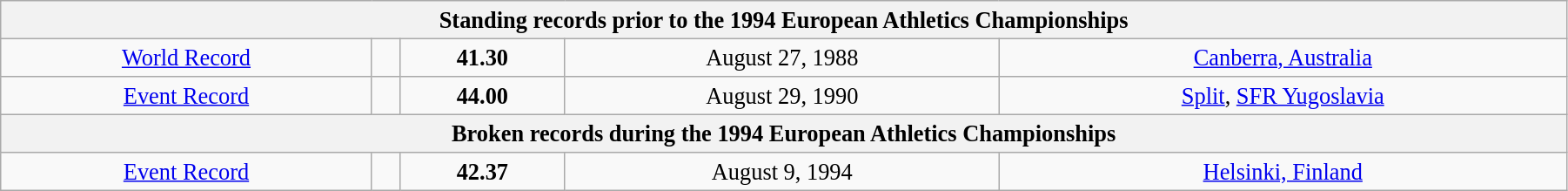<table class="wikitable" style=" text-align:center; font-size:110%;" width="95%">
<tr>
<th colspan="5">Standing records prior to the 1994 European Athletics Championships</th>
</tr>
<tr>
<td><a href='#'>World Record</a></td>
<td></td>
<td><strong>41.30</strong></td>
<td>August 27, 1988</td>
<td> <a href='#'>Canberra, Australia</a></td>
</tr>
<tr>
<td><a href='#'>Event Record</a></td>
<td></td>
<td><strong>44.00</strong></td>
<td>August 29, 1990</td>
<td> <a href='#'>Split</a>, <a href='#'>SFR Yugoslavia</a></td>
</tr>
<tr>
<th colspan="5">Broken records during the 1994 European Athletics Championships</th>
</tr>
<tr>
<td><a href='#'>Event Record</a></td>
<td></td>
<td><strong>42.37</strong></td>
<td>August 9, 1994</td>
<td> <a href='#'>Helsinki, Finland</a></td>
</tr>
</table>
